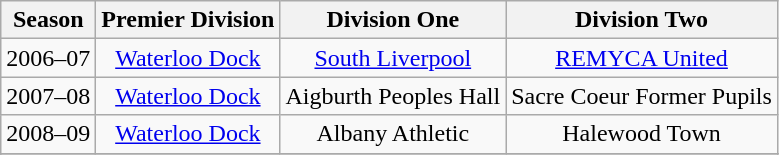<table class="wikitable" style="text-align: center">
<tr>
<th>Season</th>
<th>Premier Division</th>
<th>Division One</th>
<th>Division Two</th>
</tr>
<tr>
<td>2006–07</td>
<td><a href='#'>Waterloo Dock</a></td>
<td><a href='#'>South Liverpool</a></td>
<td><a href='#'>REMYCA United</a></td>
</tr>
<tr>
<td>2007–08</td>
<td><a href='#'>Waterloo Dock</a></td>
<td>Aigburth Peoples Hall</td>
<td>Sacre Coeur Former Pupils</td>
</tr>
<tr>
<td>2008–09</td>
<td><a href='#'>Waterloo Dock</a></td>
<td>Albany Athletic</td>
<td>Halewood Town</td>
</tr>
<tr>
</tr>
<tr>
</tr>
</table>
